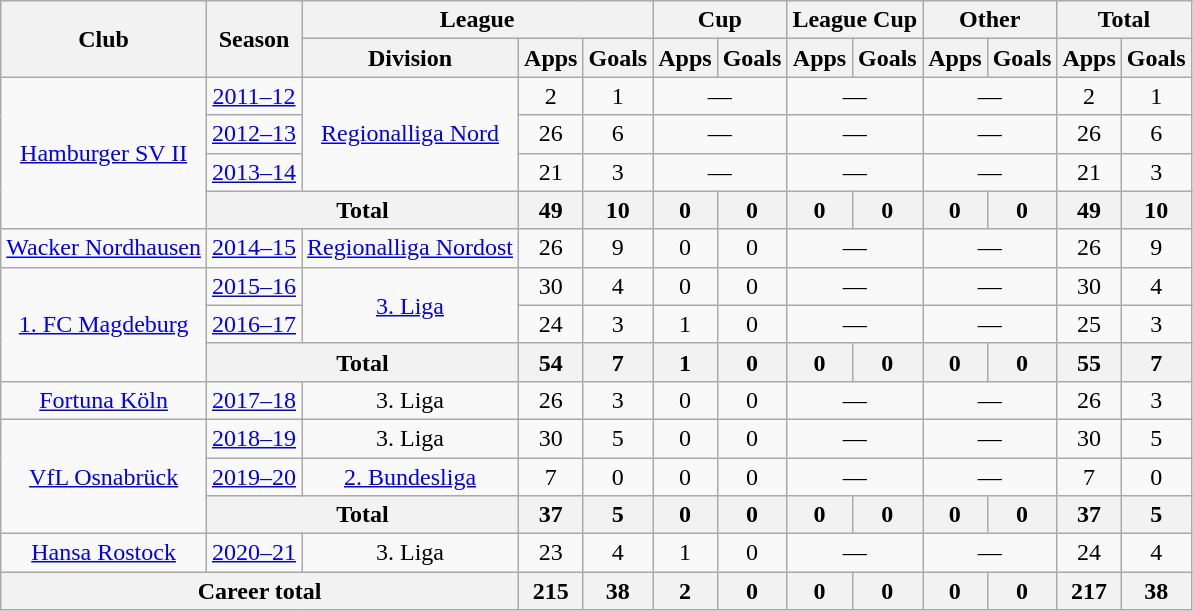<table class="wikitable" style="text-align: center">
<tr>
<th rowspan="2">Club</th>
<th rowspan="2">Season</th>
<th colspan="3">League</th>
<th colspan="2">Cup</th>
<th colspan="2">League Cup</th>
<th colspan="2">Other</th>
<th colspan="2">Total</th>
</tr>
<tr>
<th>Division</th>
<th>Apps</th>
<th>Goals</th>
<th>Apps</th>
<th>Goals</th>
<th>Apps</th>
<th>Goals</th>
<th>Apps</th>
<th>Goals</th>
<th>Apps</th>
<th>Goals</th>
</tr>
<tr>
<td rowspan="4"><a href='#'>Hamburger SV II</a></td>
<td><a href='#'>2011–12</a></td>
<td rowspan="3"><a href='#'>Regionalliga Nord</a></td>
<td>2</td>
<td>1</td>
<td colspan="2">—</td>
<td colspan="2">—</td>
<td colspan="2">—</td>
<td>2</td>
<td>1</td>
</tr>
<tr>
<td><a href='#'>2012–13</a></td>
<td>26</td>
<td>6</td>
<td colspan="2">—</td>
<td colspan="2">—</td>
<td colspan="2">—</td>
<td>26</td>
<td>6</td>
</tr>
<tr>
<td><a href='#'>2013–14</a></td>
<td>21</td>
<td>3</td>
<td colspan="2">—</td>
<td colspan="2">—</td>
<td colspan="2">—</td>
<td>21</td>
<td>3</td>
</tr>
<tr>
<th colspan="2">Total</th>
<th>49</th>
<th>10</th>
<th>0</th>
<th>0</th>
<th>0</th>
<th>0</th>
<th>0</th>
<th>0</th>
<th>49</th>
<th>10</th>
</tr>
<tr>
<td><a href='#'>Wacker Nordhausen</a></td>
<td><a href='#'>2014–15</a></td>
<td><a href='#'>Regionalliga Nordost</a></td>
<td>26</td>
<td>9</td>
<td>0</td>
<td>0</td>
<td colspan="2">—</td>
<td colspan="2">—</td>
<td>26</td>
<td>9</td>
</tr>
<tr>
<td rowspan="3"><a href='#'>1. FC Magdeburg</a></td>
<td><a href='#'>2015–16</a></td>
<td rowspan="2"><a href='#'>3. Liga</a></td>
<td>30</td>
<td>4</td>
<td>0</td>
<td>0</td>
<td colspan="2">—</td>
<td colspan="2">—</td>
<td>30</td>
<td>4</td>
</tr>
<tr>
<td><a href='#'>2016–17</a></td>
<td>24</td>
<td>3</td>
<td>1</td>
<td>0</td>
<td colspan="2">—</td>
<td colspan="2">—</td>
<td>25</td>
<td>3</td>
</tr>
<tr>
<th colspan="2">Total</th>
<th>54</th>
<th>7</th>
<th>1</th>
<th>0</th>
<th>0</th>
<th>0</th>
<th>0</th>
<th>0</th>
<th>55</th>
<th>7</th>
</tr>
<tr>
<td><a href='#'>Fortuna Köln</a></td>
<td><a href='#'>2017–18</a></td>
<td>3. Liga</td>
<td>26</td>
<td>3</td>
<td>0</td>
<td>0</td>
<td colspan="2">—</td>
<td colspan="2">—</td>
<td>26</td>
<td>3</td>
</tr>
<tr>
<td rowspan="3"><a href='#'>VfL Osnabrück</a></td>
<td><a href='#'>2018–19</a></td>
<td>3. Liga</td>
<td>30</td>
<td>5</td>
<td>0</td>
<td>0</td>
<td colspan="2">—</td>
<td colspan="2">—</td>
<td>30</td>
<td>5</td>
</tr>
<tr>
<td><a href='#'>2019–20</a></td>
<td><a href='#'>2. Bundesliga</a></td>
<td>7</td>
<td>0</td>
<td>0</td>
<td>0</td>
<td colspan="2">—</td>
<td colspan="2">—</td>
<td>7</td>
<td>0</td>
</tr>
<tr>
<th colspan="2">Total</th>
<th>37</th>
<th>5</th>
<th>0</th>
<th>0</th>
<th>0</th>
<th>0</th>
<th>0</th>
<th>0</th>
<th>37</th>
<th>5</th>
</tr>
<tr>
<td><a href='#'>Hansa Rostock</a></td>
<td><a href='#'>2020–21</a></td>
<td>3. Liga</td>
<td>23</td>
<td>4</td>
<td>1</td>
<td>0</td>
<td colspan="2">—</td>
<td colspan="2">—</td>
<td>24</td>
<td>4</td>
</tr>
<tr>
<th colspan="3">Career total</th>
<th>215</th>
<th>38</th>
<th>2</th>
<th>0</th>
<th>0</th>
<th>0</th>
<th>0</th>
<th>0</th>
<th>217</th>
<th>38</th>
</tr>
</table>
